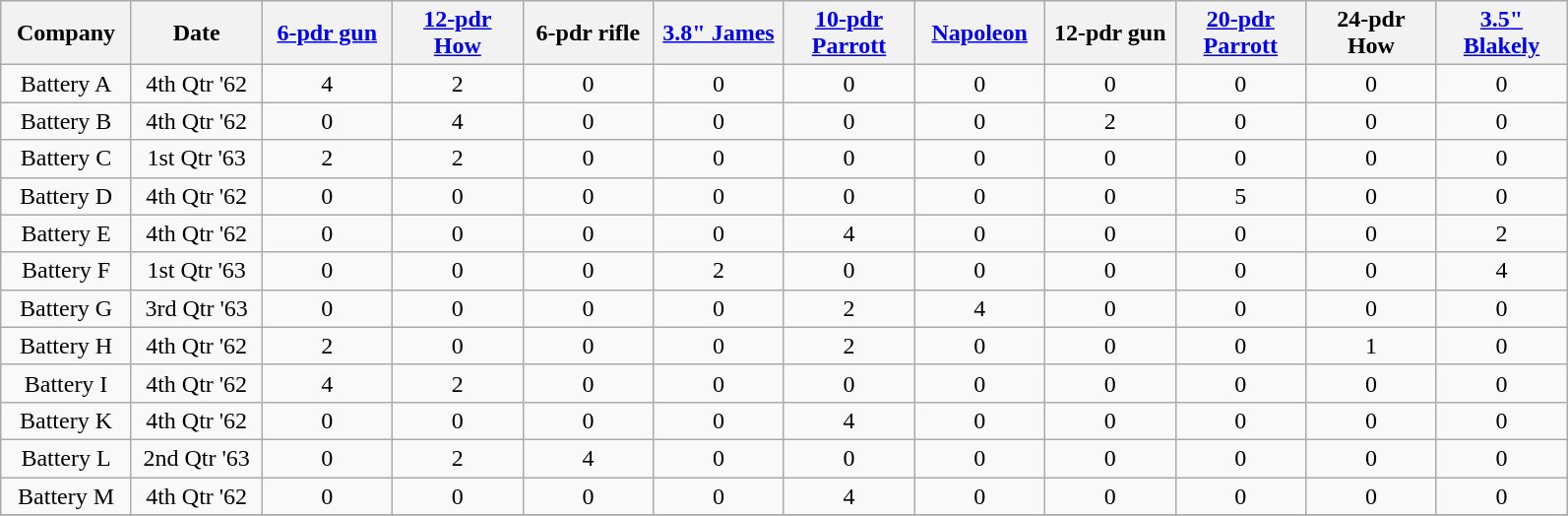<table class="wikitable" style="text-align:center; width:84%;">
<tr>
<th width=7%>Company</th>
<th width=7%>Date</th>
<th width=7%><a href='#'>6-pdr gun</a></th>
<th width=7%><a href='#'>12-pdr How</a></th>
<th width=7%>6-pdr rifle</th>
<th width=7%><a href='#'>3.8" James</a></th>
<th width=7%><a href='#'>10-pdr Parrott</a></th>
<th width=7%><a href='#'>Napoleon</a></th>
<th width=7%>12-pdr gun</th>
<th width=7%><a href='#'>20-pdr Parrott</a></th>
<th width=7%>24-pdr How</th>
<th width=7%><a href='#'>3.5" Blakely</a></th>
</tr>
<tr>
<td rowspan=1>Battery A</td>
<td>4th Qtr '62</td>
<td>4</td>
<td>2</td>
<td>0</td>
<td>0</td>
<td>0</td>
<td>0</td>
<td>0</td>
<td>0</td>
<td>0</td>
<td>0</td>
</tr>
<tr>
<td rowspan=1>Battery B</td>
<td>4th Qtr '62</td>
<td>0</td>
<td>4</td>
<td>0</td>
<td>0</td>
<td>0</td>
<td>0</td>
<td>2</td>
<td>0</td>
<td>0</td>
<td>0</td>
</tr>
<tr>
<td rowspan=1>Battery C</td>
<td>1st Qtr '63</td>
<td>2</td>
<td>2</td>
<td>0</td>
<td>0</td>
<td>0</td>
<td>0</td>
<td>0</td>
<td>0</td>
<td>0</td>
<td>0</td>
</tr>
<tr>
<td rowspan=1>Battery D</td>
<td>4th Qtr '62</td>
<td>0</td>
<td>0</td>
<td>0</td>
<td>0</td>
<td>0</td>
<td>0</td>
<td>0</td>
<td>5</td>
<td>0</td>
<td>0</td>
</tr>
<tr>
<td rowspan=1>Battery E</td>
<td>4th Qtr '62</td>
<td>0</td>
<td>0</td>
<td>0</td>
<td>0</td>
<td>4</td>
<td>0</td>
<td>0</td>
<td>0</td>
<td>0</td>
<td>2</td>
</tr>
<tr>
<td rowspan=1>Battery F</td>
<td>1st Qtr '63</td>
<td>0</td>
<td>0</td>
<td>0</td>
<td>2</td>
<td>0</td>
<td>0</td>
<td>0</td>
<td>0</td>
<td>0</td>
<td>4</td>
</tr>
<tr>
<td rowspan=1>Battery G</td>
<td>3rd Qtr '63</td>
<td>0</td>
<td>0</td>
<td>0</td>
<td>0</td>
<td>2</td>
<td>4</td>
<td>0</td>
<td>0</td>
<td>0</td>
<td>0</td>
</tr>
<tr>
<td rowspan=1>Battery H</td>
<td>4th Qtr '62</td>
<td>2</td>
<td>0</td>
<td>0</td>
<td>0</td>
<td>2</td>
<td>0</td>
<td>0</td>
<td>0</td>
<td>1</td>
<td>0</td>
</tr>
<tr>
<td rowspan=1>Battery I</td>
<td>4th Qtr '62</td>
<td>4</td>
<td>2</td>
<td>0</td>
<td>0</td>
<td>0</td>
<td>0</td>
<td>0</td>
<td>0</td>
<td>0</td>
<td>0</td>
</tr>
<tr>
<td rowspan=1>Battery K</td>
<td>4th Qtr '62</td>
<td>0</td>
<td>0</td>
<td>0</td>
<td>0</td>
<td>4</td>
<td>0</td>
<td>0</td>
<td>0</td>
<td>0</td>
<td>0</td>
</tr>
<tr>
<td rowspan=1>Battery L</td>
<td>2nd Qtr '63</td>
<td>0</td>
<td>2</td>
<td>4</td>
<td>0</td>
<td>0</td>
<td>0</td>
<td>0</td>
<td>0</td>
<td>0</td>
<td>0</td>
</tr>
<tr>
<td rowspan=1>Battery M</td>
<td>4th Qtr '62</td>
<td>0</td>
<td>0</td>
<td>0</td>
<td>0</td>
<td>4</td>
<td>0</td>
<td>0</td>
<td>0</td>
<td>0</td>
<td>0</td>
</tr>
<tr>
</tr>
</table>
